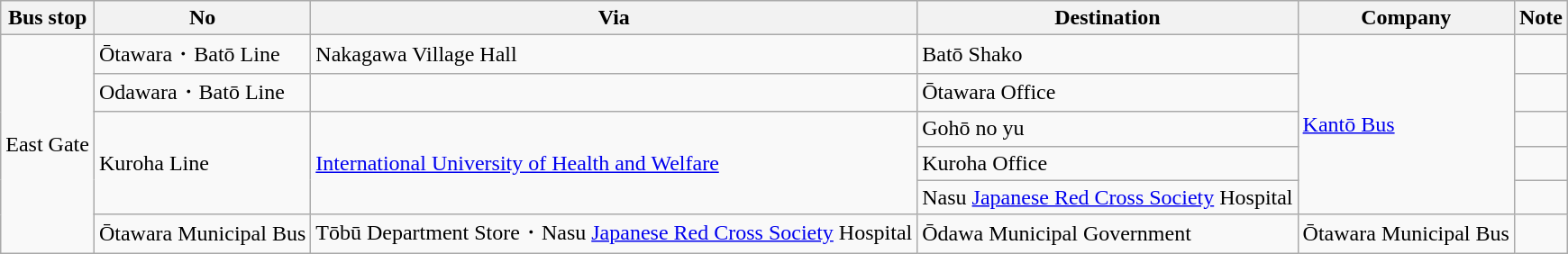<table class="wikitable">
<tr>
<th>Bus stop</th>
<th>No</th>
<th>Via</th>
<th>Destination</th>
<th>Company</th>
<th>Note</th>
</tr>
<tr>
<td rowspan="6">East Gate</td>
<td>Ōtawara・Batō Line</td>
<td>Nakagawa Village Hall</td>
<td>Batō Shako</td>
<td rowspan="5"><a href='#'>Kantō Bus</a></td>
<td></td>
</tr>
<tr>
<td>Odawara・Batō Line</td>
<td></td>
<td>Ōtawara Office</td>
<td></td>
</tr>
<tr>
<td rowspan="3">Kuroha Line</td>
<td rowspan="3"><a href='#'>International University of Health and Welfare</a></td>
<td>Gohō no yu</td>
<td></td>
</tr>
<tr>
<td>Kuroha Office</td>
<td></td>
</tr>
<tr>
<td>Nasu <a href='#'>Japanese Red Cross Society</a> Hospital</td>
<td></td>
</tr>
<tr>
<td>Ōtawara Municipal Bus</td>
<td>Tōbū Department Store・Nasu <a href='#'>Japanese Red Cross Society</a> Hospital</td>
<td>Ōdawa Municipal Government</td>
<td>Ōtawara Municipal Bus</td>
</tr>
</table>
